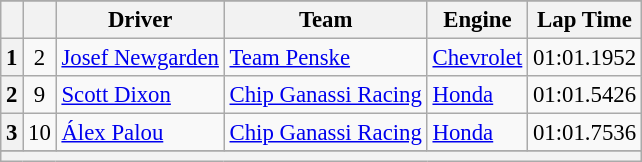<table class="wikitable" style="font-size:95%;">
<tr>
</tr>
<tr>
<th></th>
<th></th>
<th>Driver</th>
<th>Team</th>
<th>Engine</th>
<th>Lap Time</th>
</tr>
<tr>
<th>1</th>
<td align="center">2</td>
<td> <a href='#'>Josef Newgarden</a> </td>
<td><a href='#'>Team Penske</a></td>
<td><a href='#'>Chevrolet</a></td>
<td>01:01.1952</td>
</tr>
<tr>
<th>2</th>
<td align="center">9</td>
<td> <a href='#'>Scott Dixon</a></td>
<td><a href='#'>Chip Ganassi Racing</a></td>
<td><a href='#'>Honda</a></td>
<td>01:01.5426</td>
</tr>
<tr>
<th>3</th>
<td align="center">10</td>
<td> <a href='#'>Álex Palou</a></td>
<td><a href='#'>Chip Ganassi Racing</a></td>
<td><a href='#'>Honda</a></td>
<td>01:01.7536</td>
</tr>
<tr>
</tr>
<tr class="sortbottom">
<th colspan="6"></th>
</tr>
</table>
